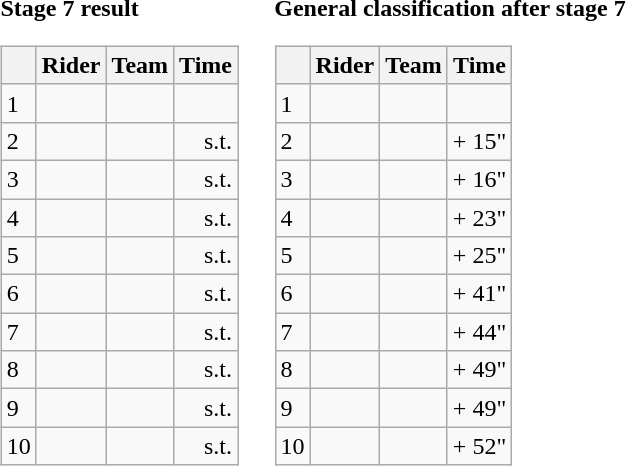<table>
<tr>
<td><strong>Stage 7 result</strong><br><table class="wikitable">
<tr>
<th></th>
<th>Rider</th>
<th>Team</th>
<th>Time</th>
</tr>
<tr>
<td>1</td>
<td></td>
<td></td>
<td align="right"></td>
</tr>
<tr>
<td>2</td>
<td></td>
<td></td>
<td align="right">s.t.</td>
</tr>
<tr>
<td>3</td>
<td></td>
<td></td>
<td align="right">s.t.</td>
</tr>
<tr>
<td>4</td>
<td></td>
<td></td>
<td align="right">s.t.</td>
</tr>
<tr>
<td>5</td>
<td></td>
<td></td>
<td align="right">s.t.</td>
</tr>
<tr>
<td>6</td>
<td></td>
<td></td>
<td align="right">s.t.</td>
</tr>
<tr>
<td>7</td>
<td></td>
<td></td>
<td align="right">s.t.</td>
</tr>
<tr>
<td>8</td>
<td></td>
<td></td>
<td align="right">s.t.</td>
</tr>
<tr>
<td>9</td>
<td></td>
<td></td>
<td align="right">s.t.</td>
</tr>
<tr>
<td>10</td>
<td></td>
<td></td>
<td align="right">s.t.</td>
</tr>
</table>
</td>
<td></td>
<td><strong>General classification after stage 7</strong><br><table class="wikitable">
<tr>
<th></th>
<th>Rider</th>
<th>Team</th>
<th>Time</th>
</tr>
<tr>
<td>1</td>
<td> </td>
<td></td>
<td align="right"></td>
</tr>
<tr>
<td>2</td>
<td> </td>
<td></td>
<td align="right">+ 15"</td>
</tr>
<tr>
<td>3</td>
<td></td>
<td></td>
<td align="right">+ 16"</td>
</tr>
<tr>
<td>4</td>
<td></td>
<td></td>
<td align="right">+ 23"</td>
</tr>
<tr>
<td>5</td>
<td></td>
<td></td>
<td align="right">+ 25"</td>
</tr>
<tr>
<td>6</td>
<td></td>
<td></td>
<td align="right">+ 41"</td>
</tr>
<tr>
<td>7</td>
<td></td>
<td></td>
<td align="right">+ 44"</td>
</tr>
<tr>
<td>8</td>
<td></td>
<td></td>
<td align="right">+ 49"</td>
</tr>
<tr>
<td>9</td>
<td></td>
<td></td>
<td align="right">+ 49"</td>
</tr>
<tr>
<td>10</td>
<td></td>
<td></td>
<td align="right">+ 52"</td>
</tr>
</table>
</td>
</tr>
</table>
